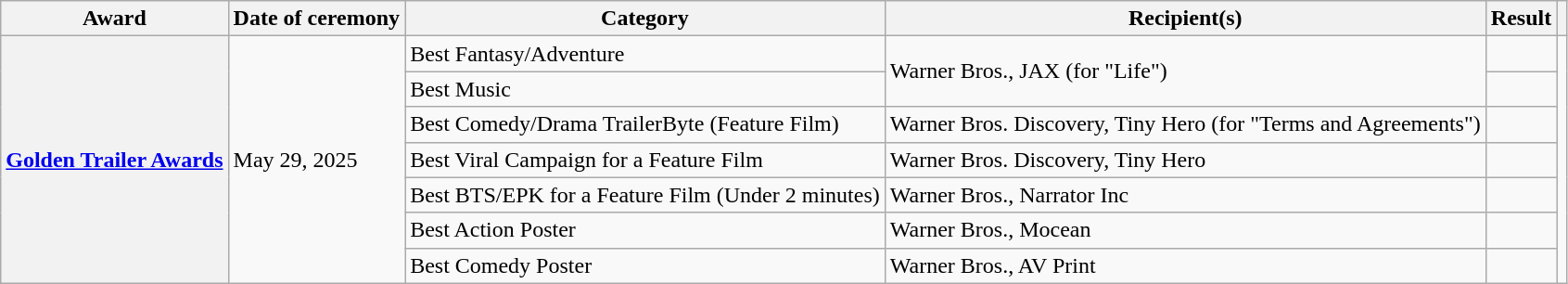<table class="wikitable sortable plainrowheaders">
<tr>
<th scope="col">Award</th>
<th scope="col">Date of ceremony</th>
<th scope="col">Category</th>
<th scope="col">Recipient(s)</th>
<th scope="col">Result</th>
<th scope="col" class="unsortable"></th>
</tr>
<tr>
<th scope="rowgroup" rowspan="7"><a href='#'>Golden Trailer Awards</a></th>
<td rowspan="7">May 29, 2025</td>
<td>Best Fantasy/Adventure</td>
<td rowspan="2">Warner Bros., JAX (for "Life")</td>
<td></td>
<td style="text-align:center;" rowspan="7"></td>
</tr>
<tr>
<td>Best Music</td>
<td></td>
</tr>
<tr>
<td>Best Comedy/Drama TrailerByte (Feature Film)</td>
<td>Warner Bros. Discovery, Tiny Hero (for "Terms and Agreements")</td>
<td></td>
</tr>
<tr>
<td>Best Viral Campaign for a Feature Film</td>
<td>Warner Bros. Discovery, Tiny Hero</td>
<td></td>
</tr>
<tr>
<td>Best BTS/EPK for a Feature Film (Under 2 minutes)</td>
<td>Warner Bros., Narrator Inc</td>
<td></td>
</tr>
<tr>
<td>Best Action Poster</td>
<td>Warner Bros., Mocean</td>
<td></td>
</tr>
<tr>
<td>Best Comedy Poster</td>
<td>Warner Bros., AV Print</td>
<td></td>
</tr>
</table>
